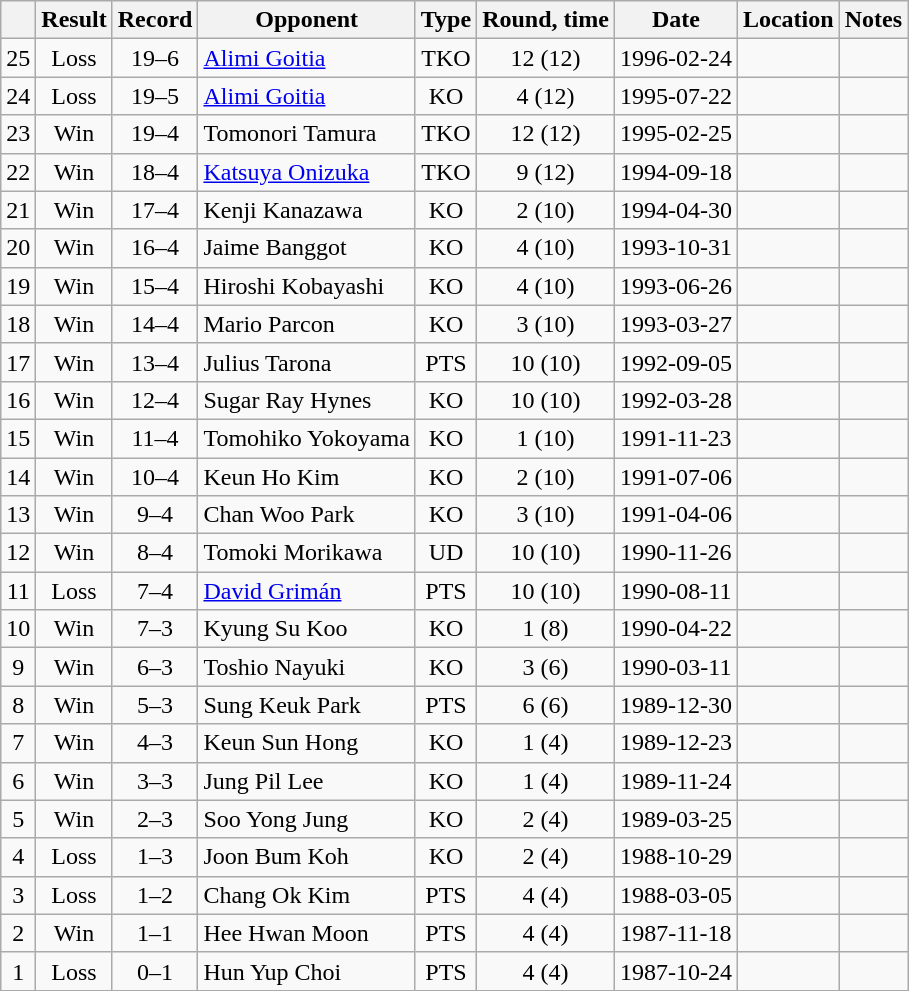<table class=wikitable style=text-align:center>
<tr>
<th></th>
<th>Result</th>
<th>Record</th>
<th>Opponent</th>
<th>Type</th>
<th>Round, time</th>
<th>Date</th>
<th>Location</th>
<th>Notes</th>
</tr>
<tr>
<td>25</td>
<td>Loss</td>
<td>19–6</td>
<td align=left><a href='#'>Alimi Goitia</a></td>
<td>TKO</td>
<td>12 (12)</td>
<td>1996-02-24</td>
<td align=left></td>
<td align=left></td>
</tr>
<tr>
<td>24</td>
<td>Loss</td>
<td>19–5</td>
<td align=left><a href='#'>Alimi Goitia</a></td>
<td>KO</td>
<td>4 (12)</td>
<td>1995-07-22</td>
<td align=left></td>
<td align=left></td>
</tr>
<tr>
<td>23</td>
<td>Win</td>
<td>19–4</td>
<td align=left>Tomonori Tamura</td>
<td>TKO</td>
<td>12 (12)</td>
<td>1995-02-25</td>
<td align=left></td>
<td align=left></td>
</tr>
<tr>
<td>22</td>
<td>Win</td>
<td>18–4</td>
<td align=left><a href='#'>Katsuya Onizuka</a></td>
<td>TKO</td>
<td>9 (12)</td>
<td>1994-09-18</td>
<td align=left></td>
<td align=left></td>
</tr>
<tr>
<td>21</td>
<td>Win</td>
<td>17–4</td>
<td align=left>Kenji Kanazawa</td>
<td>KO</td>
<td>2 (10)</td>
<td>1994-04-30</td>
<td align=left></td>
<td align=left></td>
</tr>
<tr>
<td>20</td>
<td>Win</td>
<td>16–4</td>
<td align=left>Jaime Banggot</td>
<td>KO</td>
<td>4 (10)</td>
<td>1993-10-31</td>
<td align=left></td>
<td align=left></td>
</tr>
<tr>
<td>19</td>
<td>Win</td>
<td>15–4</td>
<td align=left>Hiroshi Kobayashi</td>
<td>KO</td>
<td>4 (10)</td>
<td>1993-06-26</td>
<td align=left></td>
<td align=left></td>
</tr>
<tr>
<td>18</td>
<td>Win</td>
<td>14–4</td>
<td align=left>Mario Parcon</td>
<td>KO</td>
<td>3 (10)</td>
<td>1993-03-27</td>
<td align=left></td>
<td align=left></td>
</tr>
<tr>
<td>17</td>
<td>Win</td>
<td>13–4</td>
<td align=left>Julius Tarona</td>
<td>PTS</td>
<td>10 (10)</td>
<td>1992-09-05</td>
<td align=left></td>
<td align=left></td>
</tr>
<tr>
<td>16</td>
<td>Win</td>
<td>12–4</td>
<td align=left>Sugar Ray Hynes</td>
<td>KO</td>
<td>10 (10)</td>
<td>1992-03-28</td>
<td align=left></td>
<td align=left></td>
</tr>
<tr>
<td>15</td>
<td>Win</td>
<td>11–4</td>
<td align=left>Tomohiko Yokoyama</td>
<td>KO</td>
<td>1 (10)</td>
<td>1991-11-23</td>
<td align=left></td>
<td align=left></td>
</tr>
<tr>
<td>14</td>
<td>Win</td>
<td>10–4</td>
<td align=left>Keun Ho Kim</td>
<td>KO</td>
<td>2 (10)</td>
<td>1991-07-06</td>
<td align=left></td>
<td align=left></td>
</tr>
<tr>
<td>13</td>
<td>Win</td>
<td>9–4</td>
<td align=left>Chan Woo Park</td>
<td>KO</td>
<td>3 (10)</td>
<td>1991-04-06</td>
<td align=left></td>
<td align=left></td>
</tr>
<tr>
<td>12</td>
<td>Win</td>
<td>8–4</td>
<td align=left>Tomoki Morikawa</td>
<td>UD</td>
<td>10 (10)</td>
<td>1990-11-26</td>
<td align=left></td>
<td align=left></td>
</tr>
<tr>
<td>11</td>
<td>Loss</td>
<td>7–4</td>
<td align=left><a href='#'>David Grimán</a></td>
<td>PTS</td>
<td>10 (10)</td>
<td>1990-08-11</td>
<td align=left></td>
<td align=left></td>
</tr>
<tr>
<td>10</td>
<td>Win</td>
<td>7–3</td>
<td align=left>Kyung Su Koo</td>
<td>KO</td>
<td>1 (8)</td>
<td>1990-04-22</td>
<td align=left></td>
<td align=left></td>
</tr>
<tr>
<td>9</td>
<td>Win</td>
<td>6–3</td>
<td align=left>Toshio Nayuki</td>
<td>KO</td>
<td>3 (6)</td>
<td>1990-03-11</td>
<td align=left></td>
<td align=left></td>
</tr>
<tr>
<td>8</td>
<td>Win</td>
<td>5–3</td>
<td align=left>Sung Keuk Park</td>
<td>PTS</td>
<td>6 (6)</td>
<td>1989-12-30</td>
<td align=left></td>
<td align=left></td>
</tr>
<tr>
<td>7</td>
<td>Win</td>
<td>4–3</td>
<td align=left>Keun Sun Hong</td>
<td>KO</td>
<td>1 (4)</td>
<td>1989-12-23</td>
<td align=left></td>
<td align=left></td>
</tr>
<tr>
<td>6</td>
<td>Win</td>
<td>3–3</td>
<td align=left>Jung Pil Lee</td>
<td>KO</td>
<td>1 (4)</td>
<td>1989-11-24</td>
<td align=left></td>
<td align=left></td>
</tr>
<tr>
<td>5</td>
<td>Win</td>
<td>2–3</td>
<td align=left>Soo Yong Jung</td>
<td>KO</td>
<td>2 (4)</td>
<td>1989-03-25</td>
<td align=left></td>
<td align=left></td>
</tr>
<tr>
<td>4</td>
<td>Loss</td>
<td>1–3</td>
<td align=left>Joon Bum Koh</td>
<td>KO</td>
<td>2 (4)</td>
<td>1988-10-29</td>
<td align=left></td>
<td align=left></td>
</tr>
<tr>
<td>3</td>
<td>Loss</td>
<td>1–2</td>
<td align=left>Chang Ok Kim</td>
<td>PTS</td>
<td>4 (4)</td>
<td>1988-03-05</td>
<td align=left></td>
<td align=left></td>
</tr>
<tr>
<td>2</td>
<td>Win</td>
<td>1–1</td>
<td align=left>Hee Hwan Moon</td>
<td>PTS</td>
<td>4 (4)</td>
<td>1987-11-18</td>
<td align=left></td>
<td align=left></td>
</tr>
<tr>
<td>1</td>
<td>Loss</td>
<td>0–1</td>
<td align=left>Hun Yup Choi</td>
<td>PTS</td>
<td>4 (4)</td>
<td>1987-10-24</td>
<td align=left></td>
<td align=left></td>
</tr>
</table>
